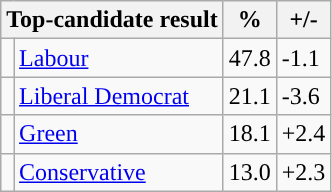<table class="wikitable">
<tr>
<th colspan="2">Top-candidate result</th>
<th>%</th>
<th>+/-</th>
</tr>
<tr>
<td style="background-color: "></td>
<td><a href='#'>Labour</a></td>
<td>47.8</td>
<td>-1.1</td>
</tr>
<tr>
<td style="background-color: "></td>
<td><a href='#'>Liberal Democrat</a></td>
<td>21.1</td>
<td>-3.6</td>
</tr>
<tr>
<td style="background-color: "></td>
<td><a href='#'>Green</a></td>
<td>18.1</td>
<td>+2.4</td>
</tr>
<tr>
<td style="background-color: "></td>
<td><a href='#'>Conservative</a></td>
<td>13.0</td>
<td>+2.3</td>
</tr>
</table>
